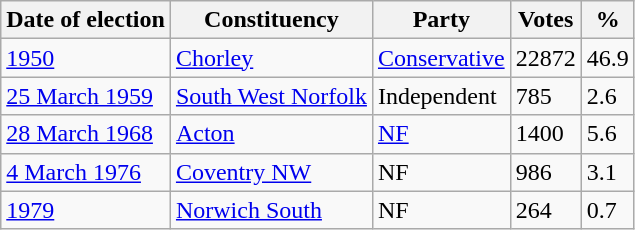<table class="wikitable">
<tr>
<th>Date of election</th>
<th>Constituency</th>
<th>Party</th>
<th>Votes</th>
<th>%</th>
</tr>
<tr>
<td><a href='#'>1950</a></td>
<td><a href='#'>Chorley</a></td>
<td><a href='#'>Conservative</a></td>
<td>22872</td>
<td>46.9</td>
</tr>
<tr>
<td><a href='#'>25 March 1959</a></td>
<td><a href='#'>South West Norfolk</a></td>
<td>Independent</td>
<td>785</td>
<td>2.6</td>
</tr>
<tr>
<td><a href='#'>28 March 1968</a></td>
<td><a href='#'>Acton</a></td>
<td><a href='#'>NF</a></td>
<td>1400</td>
<td>5.6</td>
</tr>
<tr>
<td><a href='#'>4 March 1976</a></td>
<td><a href='#'>Coventry NW</a></td>
<td>NF</td>
<td>986</td>
<td>3.1</td>
</tr>
<tr>
<td><a href='#'>1979</a></td>
<td><a href='#'>Norwich South</a></td>
<td>NF</td>
<td>264</td>
<td>0.7</td>
</tr>
</table>
